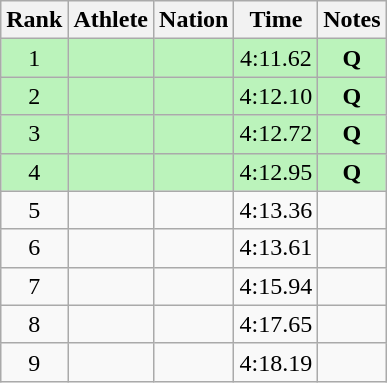<table class="wikitable sortable" style="text-align:center">
<tr>
<th>Rank</th>
<th>Athlete</th>
<th>Nation</th>
<th>Time</th>
<th>Notes</th>
</tr>
<tr bgcolor=#bbf3bb>
<td>1</td>
<td align=left></td>
<td align=left></td>
<td>4:11.62</td>
<td><strong>Q</strong></td>
</tr>
<tr bgcolor=#bbf3bb>
<td>2</td>
<td align=left></td>
<td align=left></td>
<td>4:12.10</td>
<td><strong>Q</strong></td>
</tr>
<tr bgcolor=#bbf3bb>
<td>3</td>
<td align=left></td>
<td align=left></td>
<td>4:12.72</td>
<td><strong>Q</strong></td>
</tr>
<tr bgcolor=#bbf3bb>
<td>4</td>
<td align=left></td>
<td align=left></td>
<td>4:12.95</td>
<td><strong>Q</strong></td>
</tr>
<tr>
<td>5</td>
<td align=left></td>
<td align=left></td>
<td>4:13.36</td>
<td></td>
</tr>
<tr>
<td>6</td>
<td align=left></td>
<td align=left></td>
<td>4:13.61</td>
<td></td>
</tr>
<tr>
<td>7</td>
<td align=left></td>
<td align=left></td>
<td>4:15.94</td>
<td></td>
</tr>
<tr>
<td>8</td>
<td align=left></td>
<td align=left></td>
<td>4:17.65</td>
<td></td>
</tr>
<tr>
<td>9</td>
<td align=left></td>
<td align=left></td>
<td>4:18.19</td>
<td></td>
</tr>
</table>
